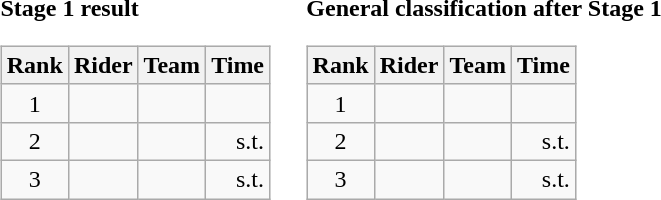<table>
<tr>
<td><strong>Stage 1 result</strong><br><table class="wikitable">
<tr>
<th scope="col">Rank</th>
<th scope="col">Rider</th>
<th scope="col">Team</th>
<th scope="col">Time</th>
</tr>
<tr>
<td style="text-align:center;">1</td>
<td></td>
<td></td>
<td style="text-align:right;"></td>
</tr>
<tr>
<td style="text-align:center;">2</td>
<td></td>
<td></td>
<td style="text-align:right;">s.t.</td>
</tr>
<tr>
<td style="text-align:center;">3</td>
<td></td>
<td></td>
<td style="text-align:right;">s.t.</td>
</tr>
</table>
</td>
<td></td>
<td><strong>General classification after Stage 1</strong><br><table class="wikitable">
<tr>
<th scope="col">Rank</th>
<th scope="col">Rider</th>
<th scope="col">Team</th>
<th scope="col">Time</th>
</tr>
<tr>
<td style="text-align:center;">1</td>
<td></td>
<td></td>
<td style="text-align:right;"></td>
</tr>
<tr>
<td style="text-align:center;">2</td>
<td></td>
<td></td>
<td style="text-align:right;">s.t.</td>
</tr>
<tr>
<td style="text-align:center;">3</td>
<td></td>
<td></td>
<td style="text-align:right;">s.t.</td>
</tr>
</table>
</td>
</tr>
</table>
